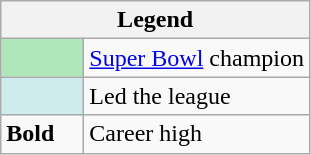<table class="wikitable mw-collapsible">
<tr>
<th colspan="2">Legend</th>
</tr>
<tr>
<td style="background:#afe6ba; width:3em;"></td>
<td><a href='#'>Super Bowl</a> champion</td>
</tr>
<tr>
<td style="background:#cfecec; width:3em;"></td>
<td>Led the league</td>
</tr>
<tr>
<td><strong>Bold</strong></td>
<td>Career high</td>
</tr>
</table>
